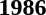<table>
<tr>
<td><strong>1986</strong><br></td>
</tr>
</table>
